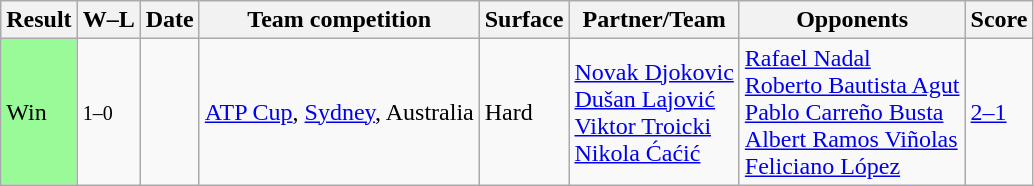<table class="sortable wikitable">
<tr>
<th>Result</th>
<th class="unsortable">W–L</th>
<th>Date</th>
<th>Team competition</th>
<th>Surface</th>
<th>Partner/Team</th>
<th>Opponents</th>
<th>Score</th>
</tr>
<tr>
<td bgcolor=98FB98>Win</td>
<td><small>1–0</small></td>
<td><a href='#'></a></td>
<td><a href='#'>ATP Cup</a>, <a href='#'>Sydney</a>, Australia</td>
<td>Hard</td>
<td> <a href='#'>Novak Djokovic</a><br> <a href='#'>Dušan Lajović</a><br> <a href='#'>Viktor Troicki</a><br> <a href='#'>Nikola Ćaćić</a></td>
<td> <a href='#'>Rafael Nadal</a><br> <a href='#'>Roberto Bautista Agut</a><br> <a href='#'>Pablo Carreño Busta</a><br> <a href='#'>Albert Ramos Viñolas</a><br> <a href='#'>Feliciano López</a></td>
<td><a href='#'>2–1</a></td>
</tr>
</table>
